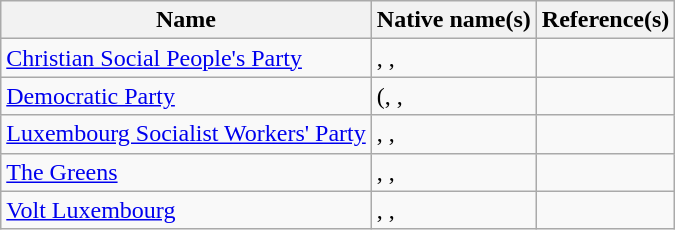<table class="wikitable">
<tr>
<th>Name</th>
<th>Native name(s)</th>
<th>Reference(s)</th>
</tr>
<tr>
<td><a href='#'>Christian Social People's Party</a></td>
<td>, , </td>
<td></td>
</tr>
<tr>
<td><a href='#'>Democratic Party</a></td>
<td>(, , </td>
<td></td>
</tr>
<tr>
<td><a href='#'>Luxembourg Socialist Workers' Party</a></td>
<td>, , </td>
<td></td>
</tr>
<tr>
<td><a href='#'>The Greens</a></td>
<td>, , </td>
<td></td>
</tr>
<tr>
<td><a href='#'>Volt Luxembourg</a></td>
<td>, , </td>
<td></td>
</tr>
</table>
